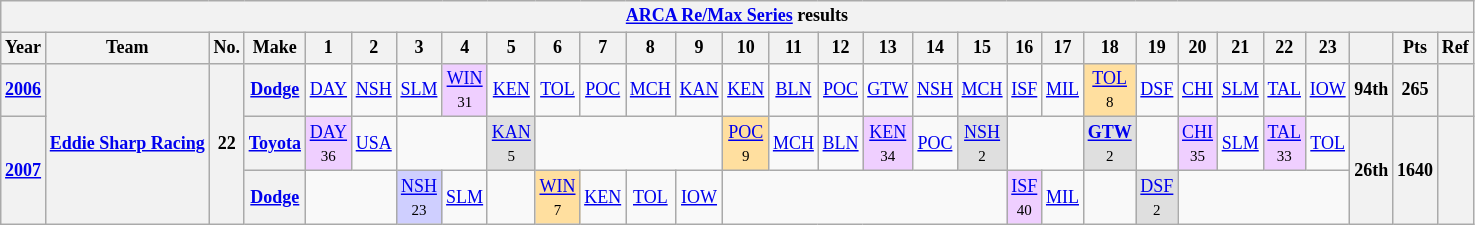<table class="wikitable" style="text-align:center; font-size:75%">
<tr>
<th colspan=45><a href='#'>ARCA Re/Max Series</a> results</th>
</tr>
<tr>
<th>Year</th>
<th>Team</th>
<th>No.</th>
<th>Make</th>
<th>1</th>
<th>2</th>
<th>3</th>
<th>4</th>
<th>5</th>
<th>6</th>
<th>7</th>
<th>8</th>
<th>9</th>
<th>10</th>
<th>11</th>
<th>12</th>
<th>13</th>
<th>14</th>
<th>15</th>
<th>16</th>
<th>17</th>
<th>18</th>
<th>19</th>
<th>20</th>
<th>21</th>
<th>22</th>
<th>23</th>
<th></th>
<th>Pts</th>
<th>Ref</th>
</tr>
<tr>
<th><a href='#'>2006</a></th>
<th rowspan=3><a href='#'>Eddie Sharp Racing</a></th>
<th rowspan=3>22</th>
<th><a href='#'>Dodge</a></th>
<td><a href='#'>DAY</a></td>
<td><a href='#'>NSH</a></td>
<td><a href='#'>SLM</a></td>
<td style="background:#EFCFFF;"><a href='#'>WIN</a><br><small>31</small></td>
<td><a href='#'>KEN</a></td>
<td><a href='#'>TOL</a></td>
<td><a href='#'>POC</a></td>
<td><a href='#'>MCH</a></td>
<td><a href='#'>KAN</a></td>
<td><a href='#'>KEN</a></td>
<td><a href='#'>BLN</a></td>
<td><a href='#'>POC</a></td>
<td><a href='#'>GTW</a></td>
<td><a href='#'>NSH</a></td>
<td><a href='#'>MCH</a></td>
<td><a href='#'>ISF</a></td>
<td><a href='#'>MIL</a></td>
<td style="background:#FFDF9F;"><a href='#'>TOL</a><br><small>8</small></td>
<td><a href='#'>DSF</a></td>
<td><a href='#'>CHI</a></td>
<td><a href='#'>SLM</a></td>
<td><a href='#'>TAL</a></td>
<td><a href='#'>IOW</a></td>
<th>94th</th>
<th>265</th>
<th></th>
</tr>
<tr>
<th rowspan=2><a href='#'>2007</a></th>
<th><a href='#'>Toyota</a></th>
<td style="background:#EFCFFF;"><a href='#'>DAY</a><br><small>36</small></td>
<td><a href='#'>USA</a></td>
<td colspan=2></td>
<td style="background:#DFDFDF;"><a href='#'>KAN</a><br><small>5</small></td>
<td colspan=4></td>
<td style="background:#FFDF9F;"><a href='#'>POC</a><br><small>9</small></td>
<td><a href='#'>MCH</a></td>
<td><a href='#'>BLN</a></td>
<td style="background:#EFCFFF;"><a href='#'>KEN</a><br><small>34</small></td>
<td><a href='#'>POC</a></td>
<td style="background:#DFDFDF;"><a href='#'>NSH</a><br><small>2</small></td>
<td colspan=2></td>
<td style="background:#DFDFDF;"><strong><a href='#'>GTW</a></strong><br><small>2</small></td>
<td></td>
<td style="background:#EFCFFF;"><a href='#'>CHI</a><br><small>35</small></td>
<td><a href='#'>SLM</a></td>
<td style="background:#EFCFFF;"><a href='#'>TAL</a><br><small>33</small></td>
<td><a href='#'>TOL</a></td>
<th rowspan=2>26th</th>
<th rowspan=2>1640</th>
<th rowspan=2></th>
</tr>
<tr>
<th><a href='#'>Dodge</a></th>
<td colspan=2></td>
<td style="background:#CFCFFF;"><a href='#'>NSH</a><br><small>23</small></td>
<td><a href='#'>SLM</a></td>
<td></td>
<td style="background:#FFDF9F;"><a href='#'>WIN</a><br><small>7</small></td>
<td><a href='#'>KEN</a></td>
<td><a href='#'>TOL</a></td>
<td><a href='#'>IOW</a></td>
<td colspan=6></td>
<td style="background:#EFCFFF;"><a href='#'>ISF</a><br><small>40</small></td>
<td><a href='#'>MIL</a></td>
<td></td>
<td style="background:#DFDFDF;"><a href='#'>DSF</a><br><small>2</small></td>
<td colspan=4></td>
</tr>
</table>
